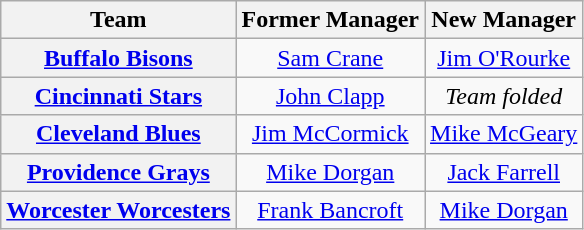<table class="wikitable plainrowheaders" style="text-align:center;">
<tr>
<th scope="col">Team</th>
<th scope="col">Former Manager</th>
<th scope="col">New Manager</th>
</tr>
<tr>
<th scope="row" style="text-align:center;"><a href='#'>Buffalo Bisons</a></th>
<td><a href='#'>Sam Crane</a></td>
<td><a href='#'>Jim O'Rourke</a></td>
</tr>
<tr>
<th scope="row" style="text-align:center;"><a href='#'>Cincinnati Stars</a></th>
<td><a href='#'>John Clapp</a></td>
<td><em>Team folded</em></td>
</tr>
<tr>
<th scope="row" style="text-align:center;"><a href='#'>Cleveland Blues</a></th>
<td><a href='#'>Jim McCormick</a></td>
<td><a href='#'>Mike McGeary</a></td>
</tr>
<tr>
<th scope="row" style="text-align:center;"><a href='#'>Providence Grays</a></th>
<td><a href='#'>Mike Dorgan</a></td>
<td><a href='#'>Jack Farrell</a></td>
</tr>
<tr>
<th scope="row" style="text-align:center;"><a href='#'>Worcester Worcesters</a></th>
<td><a href='#'>Frank Bancroft</a></td>
<td><a href='#'>Mike Dorgan</a></td>
</tr>
</table>
